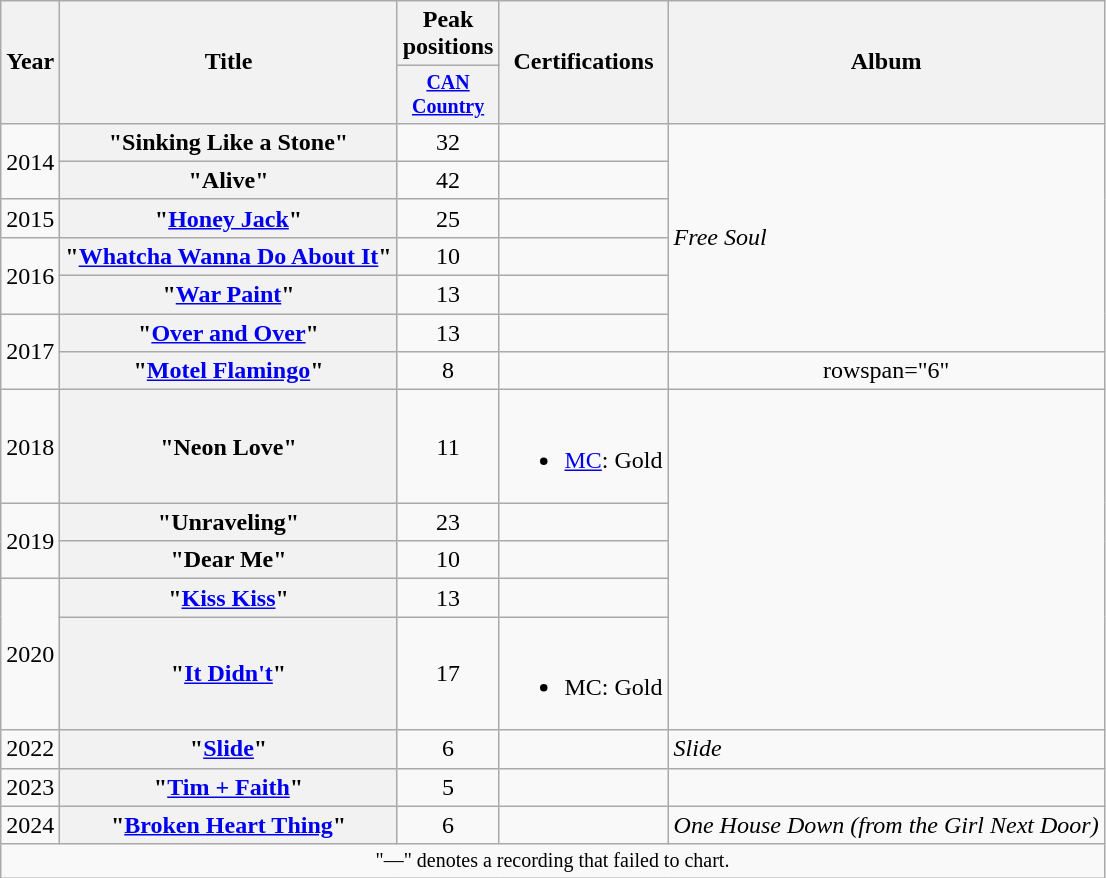<table class="wikitable plainrowheaders" style="text-align:center;">
<tr>
<th scope="col" rowspan="2">Year</th>
<th scope="col" rowspan="2">Title</th>
<th scope="col">Peak positions</th>
<th scope="col" rowspan="2">Certifications</th>
<th scope="col" rowspan="2">Album</th>
</tr>
<tr style="font-size:smaller;">
<th scope="col" style="width:4em;"><a href='#'>CAN Country</a><br></th>
</tr>
<tr>
<td rowspan="2">2014</td>
<th scope="row">"Sinking Like a Stone"</th>
<td>32</td>
<td></td>
<td align="left" rowspan="6"><em>Free Soul</em></td>
</tr>
<tr>
<th scope="row">"Alive"</th>
<td>42</td>
<td></td>
</tr>
<tr>
<td>2015</td>
<th scope="row">"<a href='#'>Honey Jack</a>"</th>
<td>25</td>
<td></td>
</tr>
<tr>
<td rowspan="2">2016</td>
<th scope="row">"<a href='#'>Whatcha Wanna Do About It</a>"</th>
<td>10</td>
<td></td>
</tr>
<tr>
<th scope="row">"<a href='#'>War Paint</a>"</th>
<td>13</td>
<td></td>
</tr>
<tr>
<td rowspan="2">2017</td>
<th scope="row">"<a href='#'>Over and Over</a>"</th>
<td>13</td>
<td></td>
</tr>
<tr>
<th scope="row">"<a href='#'>Motel Flamingo</a>"</th>
<td>8</td>
<td></td>
<td>rowspan="6" </td>
</tr>
<tr>
<td>2018</td>
<th scope="row">"Neon Love"</th>
<td>11</td>
<td><br><ul><li><a href='#'>MC</a>: Gold</li></ul></td>
</tr>
<tr>
<td rowspan="2">2019</td>
<th scope="row">"Unraveling"</th>
<td>23</td>
<td></td>
</tr>
<tr>
<th scope="row">"Dear Me"</th>
<td>10</td>
<td></td>
</tr>
<tr>
<td rowspan="2">2020</td>
<th scope="row">"<a href='#'>Kiss Kiss</a>"</th>
<td>13</td>
<td></td>
</tr>
<tr>
<th scope="row">"<a href='#'>It Didn't</a>"</th>
<td>17</td>
<td><br><ul><li>MC: Gold</li></ul></td>
</tr>
<tr>
<td>2022</td>
<th scope="row">"<a href='#'>Slide</a>"</th>
<td>6</td>
<td></td>
<td align="left"><em>Slide</em></td>
</tr>
<tr>
<td>2023</td>
<th scope="row">"<a href='#'>Tim + Faith</a>"</th>
<td>5</td>
<td></td>
<td></td>
</tr>
<tr>
<td>2024</td>
<th scope="row">"<a href='#'>Broken Heart Thing</a>"<br></th>
<td>6</td>
<td></td>
<td align="left"><em>One House Down (from the Girl Next Door)</em></td>
</tr>
<tr>
<td colspan="5" style="font-size:smaller">"—" denotes a recording that failed to chart.</td>
</tr>
</table>
